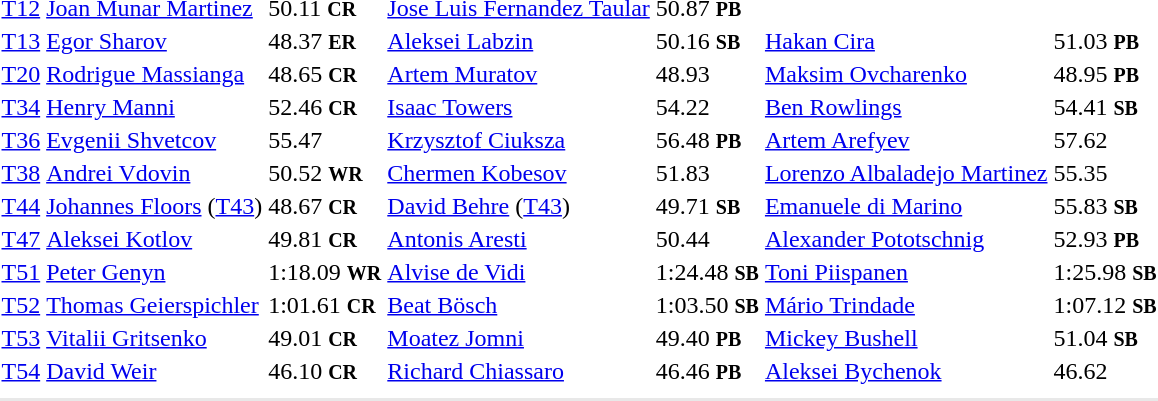<table>
<tr>
<td><a href='#'>T12</a></td>
<td><a href='#'>Joan Munar Martinez</a><br></td>
<td>50.11 <small><strong>CR</strong></small></td>
<td><a href='#'>Jose Luis Fernandez Taular</a><br></td>
<td>50.87 <small><strong>PB</strong></small></td>
<td></td>
<td></td>
</tr>
<tr>
<td><a href='#'>T13</a></td>
<td><a href='#'>Egor Sharov</a><br></td>
<td>48.37 <small><strong>ER</strong></small></td>
<td><a href='#'>Aleksei Labzin</a><br></td>
<td>50.16 <small><strong>SB</strong></small></td>
<td><a href='#'>Hakan Cira</a><br></td>
<td>51.03 <small><strong>PB</strong></small></td>
</tr>
<tr>
<td><a href='#'>T20</a></td>
<td><a href='#'>Rodrigue Massianga</a><br></td>
<td>48.65 <small><strong>CR</strong></small></td>
<td><a href='#'>Artem Muratov</a><br></td>
<td>48.93</td>
<td><a href='#'>Maksim Ovcharenko</a><br></td>
<td>48.95 <small><strong>PB</strong></small></td>
</tr>
<tr>
<td><a href='#'>T34</a></td>
<td><a href='#'>Henry Manni</a><br></td>
<td>52.46 <small><strong>CR</strong></small></td>
<td><a href='#'>Isaac Towers</a><br></td>
<td>54.22</td>
<td><a href='#'>Ben Rowlings</a><br></td>
<td>54.41 <small><strong>SB</strong></small></td>
</tr>
<tr>
<td><a href='#'>T36</a></td>
<td><a href='#'>Evgenii Shvetcov</a><br></td>
<td>55.47</td>
<td><a href='#'>Krzysztof Ciuksza</a><br></td>
<td>56.48 <small><strong>PB</strong></small></td>
<td><a href='#'>Artem Arefyev</a><br></td>
<td>57.62</td>
</tr>
<tr>
<td><a href='#'>T38</a></td>
<td><a href='#'>Andrei Vdovin</a><br></td>
<td>50.52 <small><strong>WR</strong></small></td>
<td><a href='#'>Chermen Kobesov</a><br></td>
<td>51.83</td>
<td><a href='#'>Lorenzo Albaladejo Martinez</a><br></td>
<td>55.35</td>
</tr>
<tr>
<td><a href='#'>T44</a></td>
<td><a href='#'>Johannes Floors</a> (<a href='#'>T43</a>)<br></td>
<td>48.67 <small><strong>CR</strong></small></td>
<td><a href='#'>David Behre</a> (<a href='#'>T43</a>)<br></td>
<td>49.71 <small><strong>SB</strong></small></td>
<td><a href='#'>Emanuele di Marino</a><br></td>
<td>55.83 <small><strong>SB</strong></small></td>
</tr>
<tr>
<td><a href='#'>T47</a></td>
<td><a href='#'>Aleksei Kotlov</a><br></td>
<td>49.81 <small><strong>CR</strong></small></td>
<td><a href='#'>Antonis Aresti</a><br></td>
<td>50.44</td>
<td><a href='#'>Alexander Pototschnig</a><br></td>
<td>52.93 <small><strong>PB</strong></small></td>
</tr>
<tr>
<td><a href='#'>T51</a></td>
<td><a href='#'>Peter Genyn</a><br></td>
<td>1:18.09 <small><strong>WR</strong></small></td>
<td><a href='#'>Alvise de Vidi</a><br></td>
<td>1:24.48 <small><strong>SB</strong></small></td>
<td><a href='#'>Toni Piispanen</a><br></td>
<td>1:25.98 <small><strong>SB</strong></small></td>
</tr>
<tr>
<td><a href='#'>T52</a></td>
<td><a href='#'>Thomas Geierspichler</a><br></td>
<td>1:01.61 <small><strong>CR</strong></small></td>
<td><a href='#'>Beat Bösch</a><br></td>
<td>1:03.50 <small><strong>SB</strong></small></td>
<td><a href='#'>Mário Trindade</a><br></td>
<td>1:07.12 <small><strong>SB</strong></small></td>
</tr>
<tr>
<td><a href='#'>T53</a></td>
<td><a href='#'>Vitalii Gritsenko</a><br></td>
<td>49.01 <small><strong>CR</strong></small></td>
<td><a href='#'>Moatez Jomni</a><br></td>
<td>49.40 <small><strong>PB</strong></small></td>
<td><a href='#'>Mickey Bushell</a><br></td>
<td>51.04 <small><strong>SB</strong></small></td>
</tr>
<tr>
<td><a href='#'>T54</a></td>
<td><a href='#'>David Weir</a><br></td>
<td>46.10 <small><strong>CR</strong></small></td>
<td><a href='#'>Richard Chiassaro</a><br></td>
<td>46.46 <small><strong>PB</strong></small></td>
<td><a href='#'>Aleksei Bychenok</a><br></td>
<td>46.62</td>
</tr>
<tr>
<td colspan=7></td>
</tr>
<tr>
</tr>
<tr bgcolor= e8e8e8>
<td colspan=7></td>
</tr>
</table>
